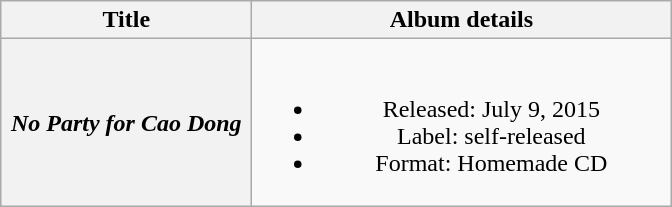<table class="wikitable plainrowheaders" style="text-align:center">
<tr>
<th scope="col" style="width:10em;">Title</th>
<th scope="col" style="width:17em;">Album details</th>
</tr>
<tr>
<th scope="row"><em>No Party for Cao Dong</em></th>
<td><br><ul><li>Released: July 9, 2015</li><li>Label: self-released</li><li>Format: Homemade CD</li></ul></td>
</tr>
</table>
